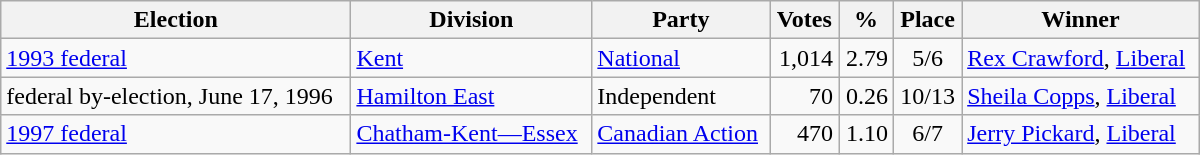<table class="wikitable" width="800">
<tr>
<th align="left">Election</th>
<th align="left">Division</th>
<th align="left">Party</th>
<th align="right">Votes</th>
<th align="right">%</th>
<th align="center">Place</th>
<th align="center">Winner</th>
</tr>
<tr>
<td align="left"><a href='#'>1993 federal</a></td>
<td align="left"><a href='#'>Kent</a></td>
<td align="left"><a href='#'>National</a></td>
<td align="right">1,014</td>
<td align="right">2.79</td>
<td align="center">5/6</td>
<td align="left"><a href='#'>Rex Crawford</a>, <a href='#'>Liberal</a></td>
</tr>
<tr>
<td align="left">federal by-election, June 17, 1996</td>
<td align="left"><a href='#'>Hamilton East</a></td>
<td align="left">Independent</td>
<td align="right">70</td>
<td align="right">0.26</td>
<td align="center">10/13</td>
<td align="left"><a href='#'>Sheila Copps</a>, <a href='#'>Liberal</a></td>
</tr>
<tr>
<td align="left"><a href='#'>1997 federal</a></td>
<td align="left"><a href='#'>Chatham-Kent—Essex</a></td>
<td align="left"><a href='#'>Canadian Action</a></td>
<td align="right">470</td>
<td align="right">1.10</td>
<td align="center">6/7</td>
<td align="left"><a href='#'>Jerry Pickard</a>, <a href='#'>Liberal</a></td>
</tr>
</table>
